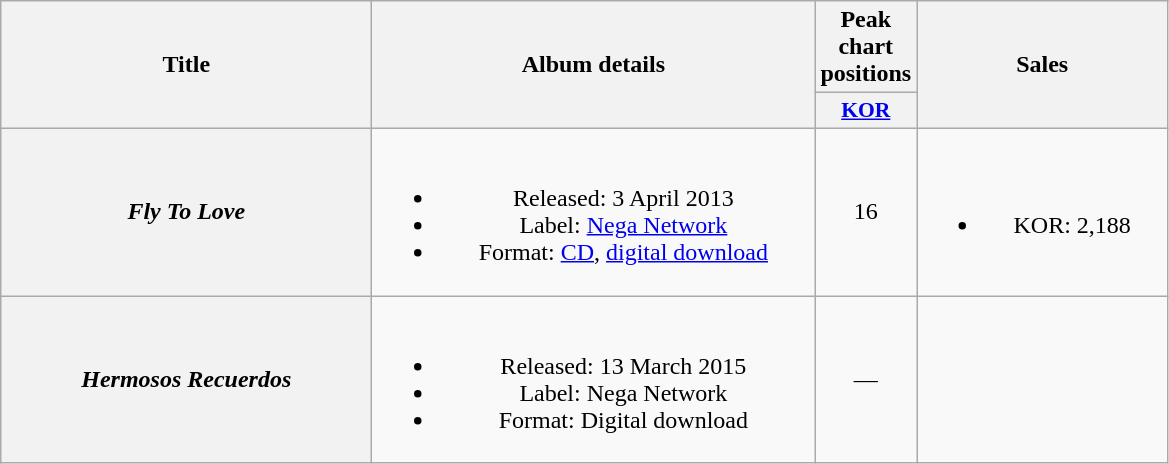<table class="wikitable plainrowheaders" style="text-align:center;">
<tr>
<th scope="col" rowspan="2" style="width:15em;">Title</th>
<th scope="col" rowspan="2" style="width:18em;">Album details</th>
<th scope="col" rowspan="1">Peak chart<br>positions</th>
<th scope="col" rowspan="2" style="width:10em;">Sales</th>
</tr>
<tr>
<th scope="col" style="width:3em;font-size:90%;"><a href='#'>KOR</a><br></th>
</tr>
<tr>
<th scope="row"><em>Fly To Love</em></th>
<td><br><ul><li>Released: 3 April 2013</li><li>Label: <a href='#'>Nega Network</a></li><li>Format: <a href='#'>CD</a>, <a href='#'>digital download</a></li></ul></td>
<td>16</td>
<td><br><ul><li>KOR: 2,188</li></ul></td>
</tr>
<tr>
<th scope="row"><em>Hermosos Recuerdos</em></th>
<td><br><ul><li>Released: 13 March 2015</li><li>Label: Nega Network</li><li>Format: Digital download</li></ul></td>
<td>—</td>
<td></td>
</tr>
</table>
